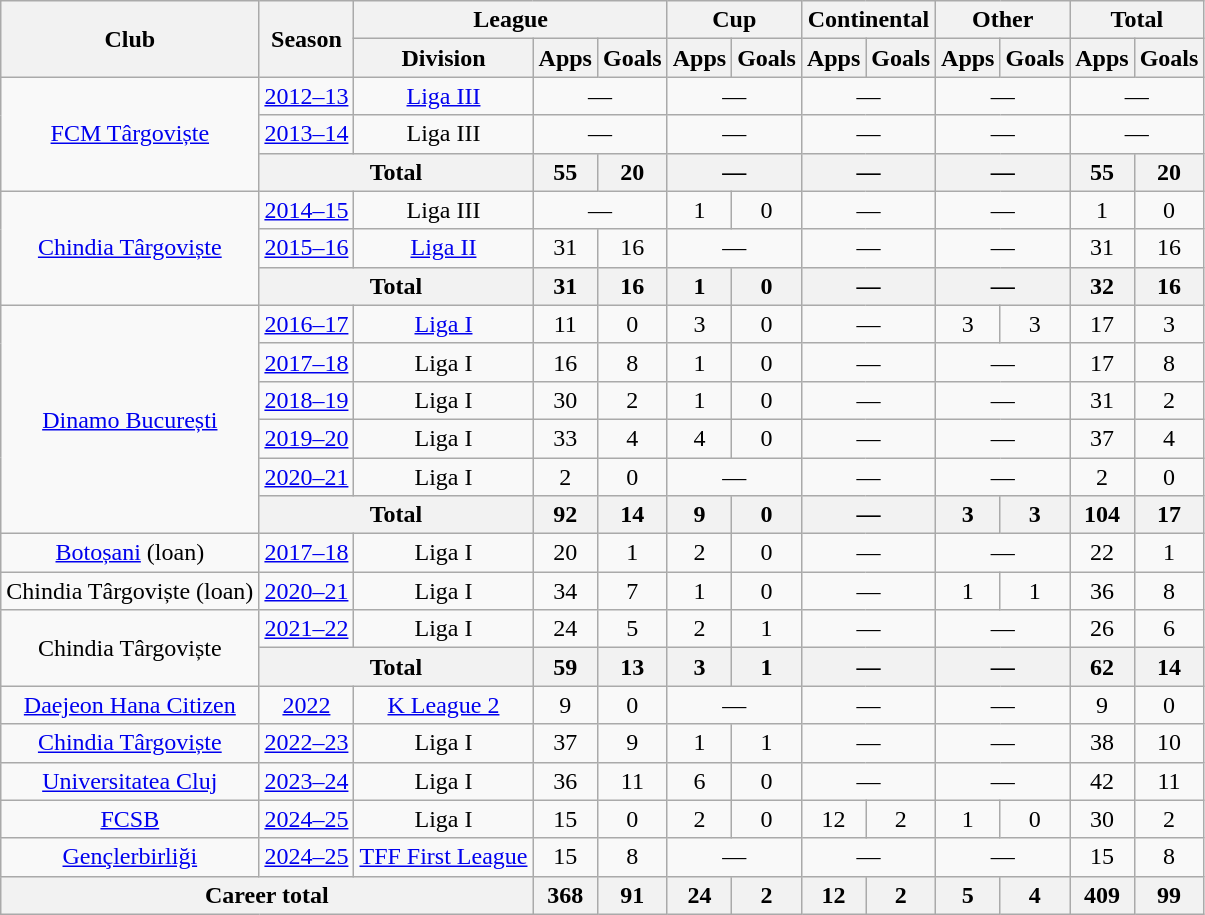<table class="wikitable" style="text-align: center;">
<tr>
<th rowspan="2">Club</th>
<th rowspan="2">Season</th>
<th colspan="3">League</th>
<th colspan="2">Cup</th>
<th colspan="2">Continental</th>
<th colspan="2">Other</th>
<th colspan="2">Total</th>
</tr>
<tr>
<th>Division</th>
<th>Apps</th>
<th>Goals</th>
<th>Apps</th>
<th>Goals</th>
<th>Apps</th>
<th>Goals</th>
<th>Apps</th>
<th>Goals</th>
<th>Apps</th>
<th>Goals</th>
</tr>
<tr>
<td rowspan="3"><a href='#'>FCM Târgoviște</a></td>
<td><a href='#'>2012–13</a></td>
<td><a href='#'>Liga III</a></td>
<td colspan="2">—</td>
<td colspan="2">—</td>
<td colspan="2">—</td>
<td colspan="2">—</td>
<td colspan="2">—</td>
</tr>
<tr>
<td><a href='#'>2013–14</a></td>
<td>Liga III</td>
<td colspan="2">—</td>
<td colspan="2">—</td>
<td colspan="2">—</td>
<td colspan="2">—</td>
<td colspan="2">—</td>
</tr>
<tr>
<th colspan="2">Total</th>
<th>55</th>
<th>20</th>
<th colspan="2">—</th>
<th colspan="2">—</th>
<th colspan="2">—</th>
<th>55</th>
<th>20</th>
</tr>
<tr>
<td rowspan="3"><a href='#'>Chindia Târgoviște</a></td>
<td><a href='#'>2014–15</a></td>
<td>Liga III</td>
<td colspan="2">—</td>
<td>1</td>
<td>0</td>
<td colspan="2">—</td>
<td colspan="2">—</td>
<td>1</td>
<td>0</td>
</tr>
<tr>
<td><a href='#'>2015–16</a></td>
<td><a href='#'>Liga II</a></td>
<td>31</td>
<td>16</td>
<td colspan="2">—</td>
<td colspan="2">—</td>
<td colspan="2">—</td>
<td>31</td>
<td>16</td>
</tr>
<tr>
<th colspan="2">Total</th>
<th>31</th>
<th>16</th>
<th>1</th>
<th>0</th>
<th colspan="2">—</th>
<th colspan="2">—</th>
<th>32</th>
<th>16</th>
</tr>
<tr>
<td rowspan="6"><a href='#'>Dinamo București</a></td>
<td><a href='#'>2016–17</a></td>
<td><a href='#'>Liga I</a></td>
<td>11</td>
<td>0</td>
<td>3</td>
<td>0</td>
<td colspan="2">—</td>
<td>3</td>
<td>3</td>
<td>17</td>
<td>3</td>
</tr>
<tr>
<td><a href='#'>2017–18</a></td>
<td>Liga I</td>
<td>16</td>
<td>8</td>
<td>1</td>
<td>0</td>
<td colspan="2">—</td>
<td colspan="2">—</td>
<td>17</td>
<td>8</td>
</tr>
<tr>
<td><a href='#'>2018–19</a></td>
<td>Liga I</td>
<td>30</td>
<td>2</td>
<td>1</td>
<td>0</td>
<td colspan="2">—</td>
<td colspan="2">—</td>
<td>31</td>
<td>2</td>
</tr>
<tr>
<td><a href='#'>2019–20</a></td>
<td>Liga I</td>
<td>33</td>
<td>4</td>
<td>4</td>
<td>0</td>
<td colspan="2">—</td>
<td colspan="2">—</td>
<td>37</td>
<td>4</td>
</tr>
<tr>
<td><a href='#'>2020–21</a></td>
<td>Liga I</td>
<td>2</td>
<td>0</td>
<td colspan="2">—</td>
<td colspan="2">—</td>
<td colspan="2">—</td>
<td>2</td>
<td>0</td>
</tr>
<tr>
<th colspan="2">Total</th>
<th>92</th>
<th>14</th>
<th>9</th>
<th>0</th>
<th colspan="2">—</th>
<th>3</th>
<th>3</th>
<th>104</th>
<th>17</th>
</tr>
<tr>
<td><a href='#'>Botoșani</a> (loan)</td>
<td><a href='#'>2017–18</a></td>
<td>Liga I</td>
<td>20</td>
<td>1</td>
<td>2</td>
<td>0</td>
<td colspan="2">—</td>
<td colspan="2">—</td>
<td>22</td>
<td>1</td>
</tr>
<tr>
<td rowspan="1">Chindia Târgoviște (loan)</td>
<td><a href='#'>2020–21</a></td>
<td>Liga I</td>
<td>34</td>
<td>7</td>
<td>1</td>
<td>0</td>
<td colspan="2">—</td>
<td>1</td>
<td>1</td>
<td>36</td>
<td>8</td>
</tr>
<tr>
<td rowspan="2">Chindia Târgoviște</td>
<td><a href='#'>2021–22</a></td>
<td>Liga I</td>
<td>24</td>
<td>5</td>
<td>2</td>
<td>1</td>
<td colspan="2">—</td>
<td colspan="2">—</td>
<td>26</td>
<td>6</td>
</tr>
<tr>
<th colspan="2">Total</th>
<th>59</th>
<th>13</th>
<th>3</th>
<th>1</th>
<th colspan="2">—</th>
<th colspan="2">—</th>
<th>62</th>
<th>14</th>
</tr>
<tr>
<td><a href='#'>Daejeon Hana Citizen</a></td>
<td><a href='#'>2022</a></td>
<td><a href='#'>K League 2</a></td>
<td>9</td>
<td>0</td>
<td colspan="2">—</td>
<td colspan="2">—</td>
<td colspan="2">—</td>
<td>9</td>
<td>0</td>
</tr>
<tr>
<td><a href='#'>Chindia Târgoviște</a></td>
<td><a href='#'>2022–23</a></td>
<td>Liga I</td>
<td>37</td>
<td>9</td>
<td>1</td>
<td>1</td>
<td colspan="2">—</td>
<td colspan="2">—</td>
<td>38</td>
<td>10</td>
</tr>
<tr>
<td><a href='#'>Universitatea Cluj</a></td>
<td><a href='#'>2023–24</a></td>
<td>Liga I</td>
<td>36</td>
<td>11</td>
<td>6</td>
<td>0</td>
<td colspan="2">—</td>
<td colspan="2">—</td>
<td>42</td>
<td>11</td>
</tr>
<tr>
<td><a href='#'>FCSB</a></td>
<td><a href='#'>2024–25</a></td>
<td>Liga I</td>
<td>15</td>
<td>0</td>
<td>2</td>
<td>0</td>
<td>12</td>
<td>2</td>
<td>1</td>
<td>0</td>
<td>30</td>
<td>2</td>
</tr>
<tr>
<td><a href='#'>Gençlerbirliği</a></td>
<td><a href='#'>2024–25</a></td>
<td><a href='#'>TFF First League</a></td>
<td>15</td>
<td>8</td>
<td colspan="2">—</td>
<td colspan="2">—</td>
<td colspan="2">—</td>
<td>15</td>
<td>8</td>
</tr>
<tr>
<th colspan="3"><strong>Career total</strong></th>
<th>368</th>
<th>91</th>
<th>24</th>
<th>2</th>
<th>12</th>
<th>2</th>
<th>5</th>
<th>4</th>
<th>409</th>
<th>99</th>
</tr>
</table>
